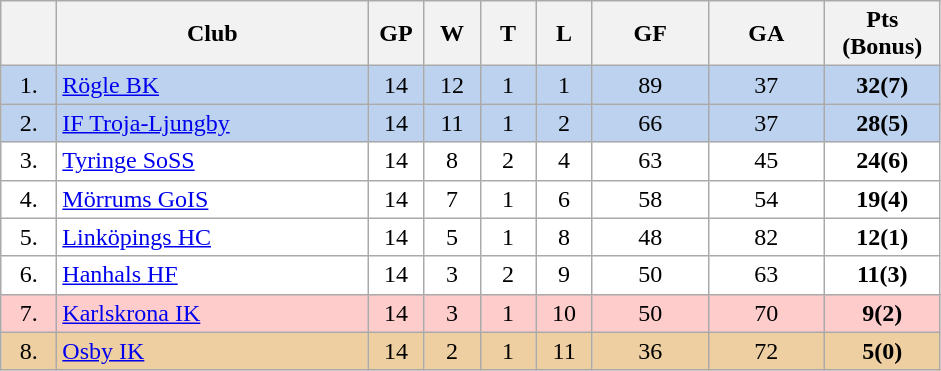<table class="wikitable">
<tr>
<th width="30"></th>
<th width="200">Club</th>
<th width="30">GP</th>
<th width="30">W</th>
<th width="30">T</th>
<th width="30">L</th>
<th width="70">GF</th>
<th width="70">GA</th>
<th width="70">Pts (Bonus)</th>
</tr>
<tr bgcolor="#BCD2EE" align="center">
<td>1.</td>
<td align="left"><a href='#'>Rögle BK</a></td>
<td>14</td>
<td>12</td>
<td>1</td>
<td>1</td>
<td>89</td>
<td>37</td>
<td><strong>32(7)</strong></td>
</tr>
<tr bgcolor="#BCD2EE" align="center">
<td>2.</td>
<td align="left"><a href='#'>IF Troja-Ljungby</a></td>
<td>14</td>
<td>11</td>
<td>1</td>
<td>2</td>
<td>66</td>
<td>37</td>
<td><strong>28(5)</strong></td>
</tr>
<tr bgcolor="#FFFFFF" align="center">
<td>3.</td>
<td align="left"><a href='#'>Tyringe SoSS</a></td>
<td>14</td>
<td>8</td>
<td>2</td>
<td>4</td>
<td>63</td>
<td>45</td>
<td><strong>24(6)</strong></td>
</tr>
<tr bgcolor="#FFFFFF" align="center">
<td>4.</td>
<td align="left"><a href='#'>Mörrums GoIS</a></td>
<td>14</td>
<td>7</td>
<td>1</td>
<td>6</td>
<td>58</td>
<td>54</td>
<td><strong>19(4)</strong></td>
</tr>
<tr bgcolor="#FFFFFF" align="center">
<td>5.</td>
<td align="left"><a href='#'>Linköpings HC</a></td>
<td>14</td>
<td>5</td>
<td>1</td>
<td>8</td>
<td>48</td>
<td>82</td>
<td><strong>12(1)</strong></td>
</tr>
<tr bgcolor="#FFFFFF" align="center">
<td>6.</td>
<td align="left"><a href='#'>Hanhals HF</a></td>
<td>14</td>
<td>3</td>
<td>2</td>
<td>9</td>
<td>50</td>
<td>63</td>
<td><strong>11(3)</strong></td>
</tr>
<tr bgcolor="#FFCCCC" align="center">
<td>7.</td>
<td align="left"><a href='#'>Karlskrona IK</a></td>
<td>14</td>
<td>3</td>
<td>1</td>
<td>10</td>
<td>50</td>
<td>70</td>
<td><strong>9(2)</strong></td>
</tr>
<tr bgcolor="#EECFA1" align="center">
<td>8.</td>
<td align="left"><a href='#'>Osby IK</a></td>
<td>14</td>
<td>2</td>
<td>1</td>
<td>11</td>
<td>36</td>
<td>72</td>
<td><strong>5(0)</strong></td>
</tr>
</table>
